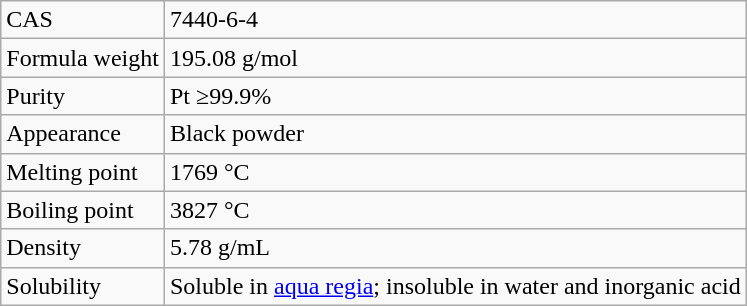<table class="wikitable sortable">
<tr>
<td>CAS</td>
<td>7440-6-4</td>
</tr>
<tr>
<td>Formula weight</td>
<td>195.08 g/mol</td>
</tr>
<tr>
<td>Purity</td>
<td>Pt ≥99.9%</td>
</tr>
<tr>
<td>Appearance</td>
<td>Black powder</td>
</tr>
<tr>
<td>Melting point</td>
<td>1769 °C</td>
</tr>
<tr>
<td>Boiling point</td>
<td>3827 °C</td>
</tr>
<tr>
<td>Density</td>
<td>5.78 g/mL</td>
</tr>
<tr>
<td>Solubility</td>
<td>Soluble in <a href='#'>aqua regia</a>; insoluble in water and inorganic acid</td>
</tr>
</table>
